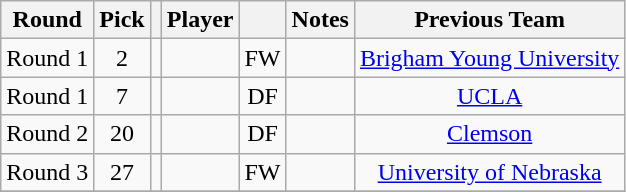<table class="wikitable sortable" style="text-align: center;">
<tr>
<th>Round</th>
<th>Pick</th>
<th></th>
<th>Player</th>
<th></th>
<th class=unsortable>Notes</th>
<th>Previous Team</th>
</tr>
<tr>
<td>Round 1</td>
<td>2</td>
<td></td>
<td></td>
<td>FW</td>
<td></td>
<td><a href='#'>Brigham Young University</a></td>
</tr>
<tr>
<td>Round 1</td>
<td>7</td>
<td></td>
<td></td>
<td>DF</td>
<td></td>
<td><a href='#'>UCLA</a></td>
</tr>
<tr>
<td>Round 2</td>
<td>20</td>
<td></td>
<td></td>
<td>DF</td>
<td></td>
<td><a href='#'>Clemson</a></td>
</tr>
<tr>
<td>Round 3</td>
<td>27</td>
<td></td>
<td></td>
<td>FW</td>
<td></td>
<td><a href='#'>University of Nebraska</a></td>
</tr>
<tr>
</tr>
</table>
